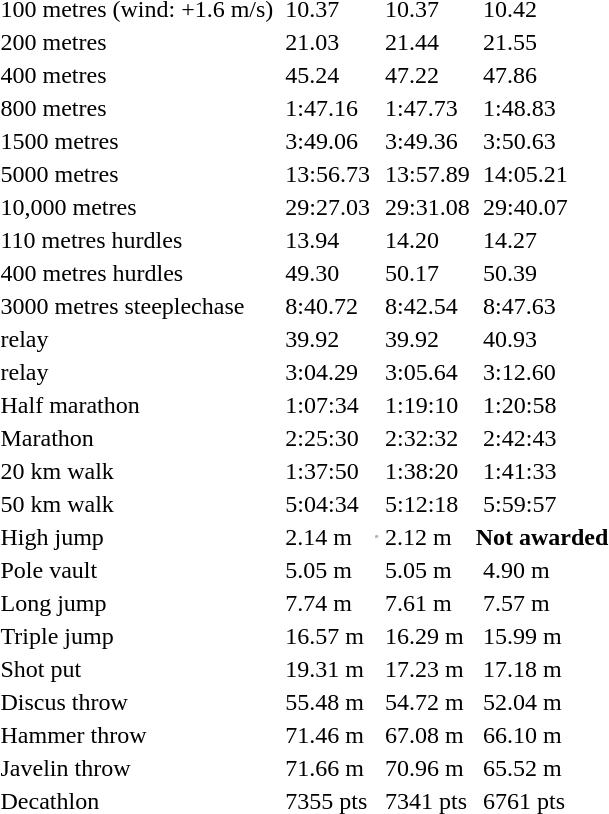<table>
<tr>
<td>100 metres (wind: +1.6 m/s)</td>
<td></td>
<td>10.37</td>
<td></td>
<td>10.37</td>
<td></td>
<td>10.42</td>
</tr>
<tr>
<td>200 metres</td>
<td></td>
<td>21.03</td>
<td></td>
<td>21.44</td>
<td></td>
<td>21.55</td>
</tr>
<tr>
<td>400 metres</td>
<td></td>
<td>45.24</td>
<td></td>
<td>47.22</td>
<td></td>
<td>47.86</td>
</tr>
<tr>
<td>800 metres</td>
<td></td>
<td>1:47.16</td>
<td></td>
<td>1:47.73</td>
<td></td>
<td>1:48.83</td>
</tr>
<tr>
<td>1500 metres</td>
<td></td>
<td>3:49.06</td>
<td></td>
<td>3:49.36</td>
<td></td>
<td>3:50.63</td>
</tr>
<tr>
<td>5000 metres</td>
<td></td>
<td>13:56.73</td>
<td></td>
<td>13:57.89</td>
<td></td>
<td>14:05.21</td>
</tr>
<tr>
<td>10,000 metres</td>
<td></td>
<td>29:27.03</td>
<td></td>
<td>29:31.08</td>
<td></td>
<td>29:40.07</td>
</tr>
<tr>
<td>110 metres hurdles</td>
<td></td>
<td>13.94</td>
<td></td>
<td>14.20</td>
<td></td>
<td>14.27</td>
</tr>
<tr>
<td>400 metres hurdles</td>
<td></td>
<td>49.30</td>
<td></td>
<td>50.17</td>
<td></td>
<td>50.39</td>
</tr>
<tr>
<td>3000 metres steeplechase</td>
<td></td>
<td>8:40.72</td>
<td></td>
<td>8:42.54</td>
<td></td>
<td>8:47.63</td>
</tr>
<tr>
<td> relay</td>
<td></td>
<td>39.92</td>
<td></td>
<td>39.92</td>
<td></td>
<td>40.93</td>
</tr>
<tr>
<td> relay</td>
<td></td>
<td>3:04.29</td>
<td></td>
<td>3:05.64</td>
<td></td>
<td>3:12.60</td>
</tr>
<tr>
<td>Half marathon</td>
<td></td>
<td>1:07:34</td>
<td></td>
<td>1:19:10</td>
<td></td>
<td>1:20:58</td>
</tr>
<tr>
<td>Marathon</td>
<td></td>
<td>2:25:30</td>
<td></td>
<td>2:32:32</td>
<td></td>
<td>2:42:43</td>
</tr>
<tr>
<td>20 km walk</td>
<td></td>
<td>1:37:50</td>
<td></td>
<td>1:38:20</td>
<td></td>
<td>1:41:33</td>
</tr>
<tr>
<td>50 km walk</td>
<td></td>
<td>5:04:34</td>
<td></td>
<td>5:12:18</td>
<td></td>
<td>5:59:57</td>
</tr>
<tr>
<td>High jump</td>
<td></td>
<td>2.14 m</td>
<td><hr></td>
<td>2.12 m</td>
<th colspan=2>Not awarded</th>
</tr>
<tr>
<td>Pole vault</td>
<td></td>
<td>5.05 m</td>
<td></td>
<td>5.05 m</td>
<td></td>
<td>4.90 m</td>
</tr>
<tr>
<td>Long jump</td>
<td></td>
<td>7.74 m</td>
<td></td>
<td>7.61 m</td>
<td></td>
<td>7.57 m</td>
</tr>
<tr>
<td>Triple jump</td>
<td></td>
<td>16.57 m</td>
<td></td>
<td>16.29 m</td>
<td></td>
<td>15.99 m</td>
</tr>
<tr>
<td>Shot put</td>
<td></td>
<td>19.31 m</td>
<td></td>
<td>17.23 m</td>
<td></td>
<td>17.18 m</td>
</tr>
<tr>
<td>Discus throw</td>
<td></td>
<td>55.48 m</td>
<td></td>
<td>54.72 m</td>
<td></td>
<td>52.04 m</td>
</tr>
<tr>
<td>Hammer throw</td>
<td></td>
<td>71.46 m</td>
<td></td>
<td>67.08 m</td>
<td></td>
<td>66.10 m</td>
</tr>
<tr>
<td>Javelin throw</td>
<td></td>
<td>71.66 m</td>
<td></td>
<td>70.96 m</td>
<td></td>
<td>65.52 m</td>
</tr>
<tr>
<td>Decathlon</td>
<td></td>
<td>7355 pts</td>
<td></td>
<td>7341 pts</td>
<td></td>
<td>6761 pts</td>
</tr>
</table>
